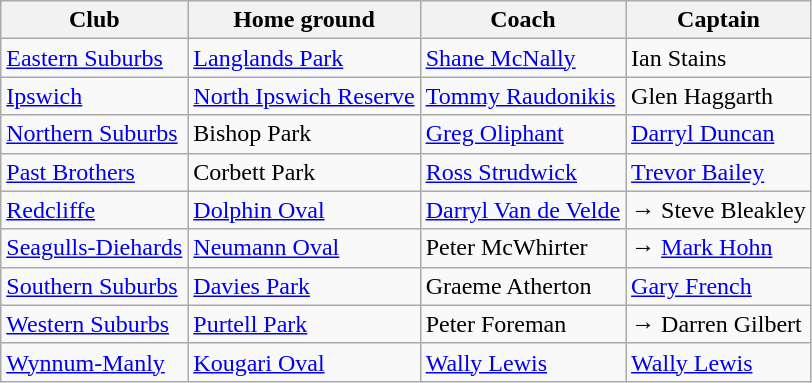<table class="wikitable sortable">
<tr>
<th>Club</th>
<th>Home ground</th>
<th>Coach</th>
<th>Captain</th>
</tr>
<tr>
<td> <a href='#'>Eastern Suburbs</a></td>
<td><a href='#'>Langlands Park</a></td>
<td><a href='#'>Shane McNally</a></td>
<td>Ian Stains</td>
</tr>
<tr>
<td> <a href='#'>Ipswich</a></td>
<td><a href='#'>North Ipswich Reserve</a></td>
<td><a href='#'>Tommy Raudonikis</a></td>
<td>Glen Haggarth</td>
</tr>
<tr>
<td> <a href='#'>Northern Suburbs</a></td>
<td>Bishop Park</td>
<td><a href='#'>Greg Oliphant</a></td>
<td><a href='#'>Darryl Duncan</a></td>
</tr>
<tr>
<td> <a href='#'>Past Brothers</a></td>
<td>Corbett Park</td>
<td><a href='#'>Ross Strudwick</a></td>
<td><a href='#'>Trevor Bailey</a></td>
</tr>
<tr>
<td> <a href='#'>Redcliffe</a></td>
<td><a href='#'>Dolphin Oval</a></td>
<td><a href='#'>Darryl Van de Velde</a></td>
<td> → Steve Bleakley</td>
</tr>
<tr>
<td> <a href='#'>Seagulls-Diehards</a></td>
<td><a href='#'>Neumann Oval</a></td>
<td>Peter McWhirter</td>
<td> → <a href='#'>Mark Hohn</a></td>
</tr>
<tr>
<td> <a href='#'>Southern Suburbs</a></td>
<td><a href='#'>Davies Park</a></td>
<td>Graeme Atherton</td>
<td><a href='#'>Gary French</a></td>
</tr>
<tr>
<td> <a href='#'>Western Suburbs</a></td>
<td><a href='#'>Purtell Park</a></td>
<td>Peter Foreman</td>
<td> → Darren Gilbert</td>
</tr>
<tr>
<td> <a href='#'>Wynnum-Manly</a></td>
<td><a href='#'>Kougari Oval</a></td>
<td><a href='#'>Wally Lewis</a></td>
<td><a href='#'>Wally Lewis</a></td>
</tr>
</table>
